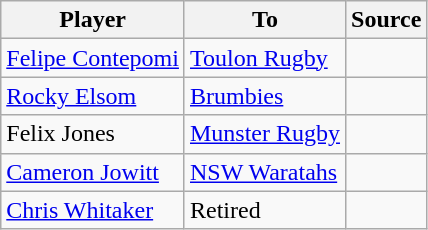<table class="wikitable">
<tr>
<th>Player</th>
<th>To</th>
<th>Source</th>
</tr>
<tr>
<td><a href='#'>Felipe Contepomi</a> </td>
<td><a href='#'>Toulon Rugby</a> </td>
<td></td>
</tr>
<tr>
<td><a href='#'>Rocky Elsom</a> </td>
<td><a href='#'>Brumbies</a> </td>
<td></td>
</tr>
<tr>
<td>Felix Jones </td>
<td><a href='#'>Munster Rugby</a> </td>
<td></td>
</tr>
<tr>
<td><a href='#'>Cameron Jowitt</a> </td>
<td><a href='#'>NSW Waratahs</a> </td>
<td></td>
</tr>
<tr>
<td><a href='#'>Chris Whitaker</a> </td>
<td>Retired</td>
</tr>
</table>
